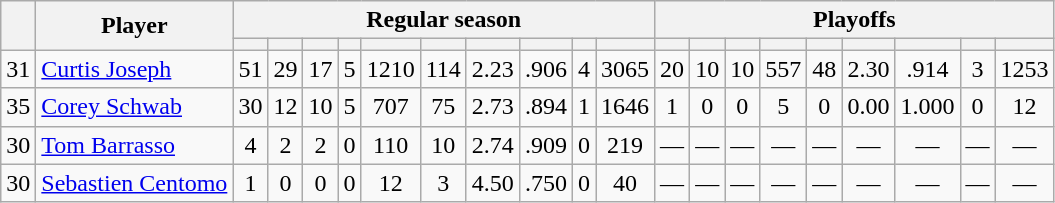<table class="wikitable plainrowheaders" style="text-align:center;">
<tr>
<th scope="col" rowspan="2"></th>
<th scope="col" rowspan="2">Player</th>
<th scope=colgroup colspan=10>Regular season</th>
<th scope=colgroup colspan=9>Playoffs</th>
</tr>
<tr>
<th scope="col"></th>
<th scope="col"></th>
<th scope="col"></th>
<th scope="col"></th>
<th scope="col"></th>
<th scope="col"></th>
<th scope="col"></th>
<th scope="col"></th>
<th scope="col"></th>
<th scope="col"></th>
<th scope="col"></th>
<th scope="col"></th>
<th scope="col"></th>
<th scope="col"></th>
<th scope="col"></th>
<th scope="col"></th>
<th scope="col"></th>
<th scope="col"></th>
<th scope="col"></th>
</tr>
<tr>
<td scope="row">31</td>
<td align="left"><a href='#'>Curtis Joseph</a></td>
<td>51</td>
<td>29</td>
<td>17</td>
<td>5</td>
<td>1210</td>
<td>114</td>
<td>2.23</td>
<td>.906</td>
<td>4</td>
<td>3065</td>
<td>20</td>
<td>10</td>
<td>10</td>
<td>557</td>
<td>48</td>
<td>2.30</td>
<td>.914</td>
<td>3</td>
<td>1253</td>
</tr>
<tr>
<td scope="row">35</td>
<td align="left"><a href='#'>Corey Schwab</a></td>
<td>30</td>
<td>12</td>
<td>10</td>
<td>5</td>
<td>707</td>
<td>75</td>
<td>2.73</td>
<td>.894</td>
<td>1</td>
<td>1646</td>
<td>1</td>
<td>0</td>
<td>0</td>
<td>5</td>
<td>0</td>
<td>0.00</td>
<td>1.000</td>
<td>0</td>
<td>12</td>
</tr>
<tr>
<td scope="row">30</td>
<td align="left"><a href='#'>Tom Barrasso</a></td>
<td>4</td>
<td>2</td>
<td>2</td>
<td>0</td>
<td>110</td>
<td>10</td>
<td>2.74</td>
<td>.909</td>
<td>0</td>
<td>219</td>
<td>—</td>
<td>—</td>
<td>—</td>
<td>—</td>
<td>—</td>
<td>—</td>
<td>—</td>
<td>—</td>
<td>—</td>
</tr>
<tr>
<td scope="row">30</td>
<td align="left"><a href='#'>Sebastien Centomo</a></td>
<td>1</td>
<td>0</td>
<td>0</td>
<td>0</td>
<td>12</td>
<td>3</td>
<td>4.50</td>
<td>.750</td>
<td>0</td>
<td>40</td>
<td>—</td>
<td>—</td>
<td>—</td>
<td>—</td>
<td>—</td>
<td>—</td>
<td>—</td>
<td>—</td>
<td>—</td>
</tr>
</table>
